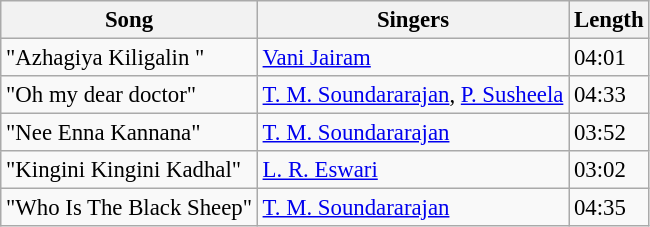<table class="wikitable" style="font-size:95%;">
<tr>
<th>Song</th>
<th>Singers</th>
<th>Length</th>
</tr>
<tr>
<td>"Azhagiya Kiligalin "</td>
<td><a href='#'>Vani Jairam</a></td>
<td>04:01</td>
</tr>
<tr>
<td>"Oh my dear doctor"</td>
<td><a href='#'>T. M. Soundararajan</a>, <a href='#'>P. Susheela</a></td>
<td>04:33</td>
</tr>
<tr>
<td>"Nee Enna Kannana"</td>
<td><a href='#'>T. M. Soundararajan</a></td>
<td>03:52</td>
</tr>
<tr>
<td>"Kingini Kingini Kadhal"</td>
<td><a href='#'>L. R. Eswari</a></td>
<td>03:02</td>
</tr>
<tr>
<td>"Who Is The Black Sheep"</td>
<td><a href='#'>T. M. Soundararajan</a></td>
<td>04:35</td>
</tr>
</table>
